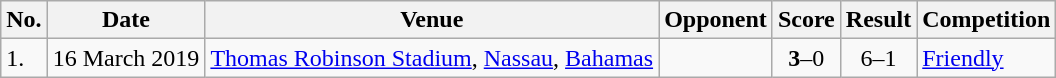<table class="wikitable" style="font-size:100%;">
<tr>
<th>No.</th>
<th>Date</th>
<th>Venue</th>
<th>Opponent</th>
<th>Score</th>
<th>Result</th>
<th>Competition</th>
</tr>
<tr>
<td>1.</td>
<td>16 March 2019</td>
<td><a href='#'>Thomas Robinson Stadium</a>, <a href='#'>Nassau</a>, <a href='#'>Bahamas</a></td>
<td></td>
<td align=center><strong>3</strong>–0</td>
<td align=center>6–1</td>
<td><a href='#'>Friendly</a></td>
</tr>
</table>
